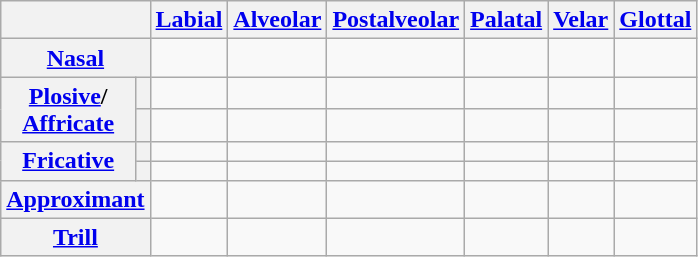<table class="wikitable" style="text-align: center;">
<tr>
<th colspan="2"></th>
<th><a href='#'>Labial</a></th>
<th><a href='#'>Alveolar</a></th>
<th><a href='#'>Postalveolar</a></th>
<th><a href='#'>Palatal</a></th>
<th><a href='#'>Velar</a></th>
<th><a href='#'>Glottal</a></th>
</tr>
<tr>
<th colspan="2"><a href='#'>Nasal</a></th>
<td></td>
<td></td>
<td></td>
<td></td>
<td></td>
<td></td>
</tr>
<tr>
<th rowspan="2"><a href='#'>Plosive</a>/<br><a href='#'>Affricate</a></th>
<th></th>
<td></td>
<td></td>
<td></td>
<td></td>
<td></td>
<td></td>
</tr>
<tr>
<th></th>
<td></td>
<td></td>
<td></td>
<td></td>
<td></td>
<td></td>
</tr>
<tr>
<th rowspan="2"><a href='#'>Fricative</a></th>
<th></th>
<td></td>
<td></td>
<td></td>
<td></td>
<td></td>
<td></td>
</tr>
<tr>
<th></th>
<td></td>
<td></td>
<td></td>
<td></td>
<td></td>
<td></td>
</tr>
<tr>
<th colspan="2"><a href='#'>Approximant</a></th>
<td></td>
<td></td>
<td></td>
<td></td>
<td></td>
<td></td>
</tr>
<tr>
<th colspan="2"><a href='#'>Trill</a></th>
<td></td>
<td></td>
<td></td>
<td></td>
<td></td>
<td></td>
</tr>
</table>
